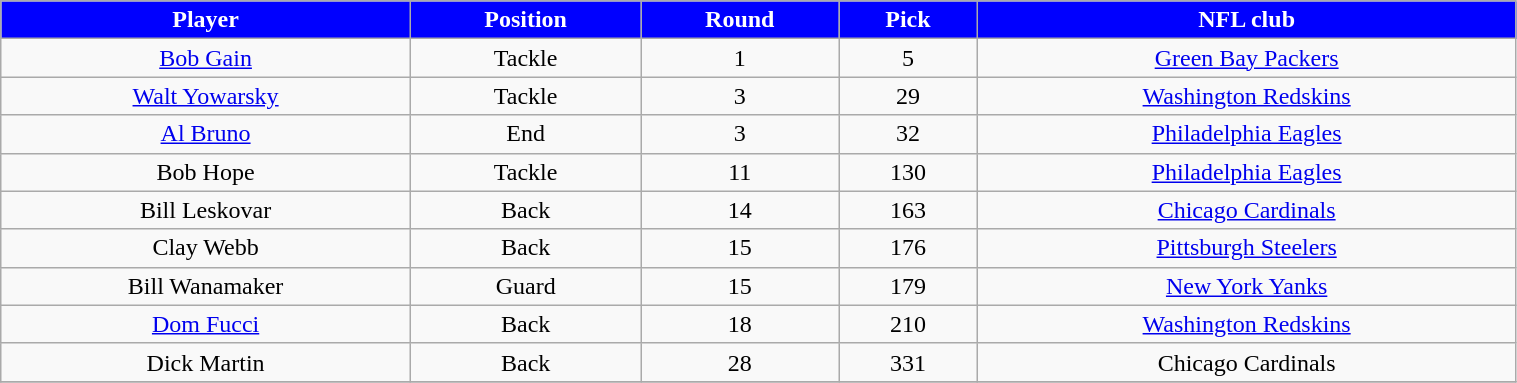<table class="wikitable" width="80%">
<tr align="center"  style="background: blue;color:#FFFFFF;">
<td><strong>Player</strong></td>
<td><strong>Position</strong></td>
<td><strong>Round</strong></td>
<td><strong>Pick</strong></td>
<td><strong>NFL club</strong></td>
</tr>
<tr align="center" bgcolor="">
<td><a href='#'>Bob Gain</a></td>
<td>Tackle</td>
<td>1</td>
<td>5</td>
<td><a href='#'>Green Bay Packers</a></td>
</tr>
<tr align="center" bgcolor="">
<td><a href='#'>Walt Yowarsky</a></td>
<td>Tackle</td>
<td>3</td>
<td>29</td>
<td><a href='#'>Washington Redskins</a></td>
</tr>
<tr align="center" bgcolor="">
<td><a href='#'>Al Bruno</a></td>
<td>End</td>
<td>3</td>
<td>32</td>
<td><a href='#'>Philadelphia Eagles</a></td>
</tr>
<tr align="center" bgcolor="">
<td>Bob Hope</td>
<td>Tackle</td>
<td>11</td>
<td>130</td>
<td><a href='#'>Philadelphia Eagles</a></td>
</tr>
<tr align="center" bgcolor="">
<td>Bill Leskovar</td>
<td>Back</td>
<td>14</td>
<td>163</td>
<td><a href='#'>Chicago Cardinals</a></td>
</tr>
<tr align="center" bgcolor="">
<td>Clay Webb</td>
<td>Back</td>
<td>15</td>
<td>176</td>
<td><a href='#'>Pittsburgh Steelers</a></td>
</tr>
<tr align="center" bgcolor="">
<td>Bill Wanamaker</td>
<td>Guard</td>
<td>15</td>
<td>179</td>
<td><a href='#'>New York Yanks</a></td>
</tr>
<tr align="center" bgcolor="">
<td><a href='#'>Dom Fucci</a></td>
<td>Back</td>
<td>18</td>
<td>210</td>
<td><a href='#'>Washington Redskins</a></td>
</tr>
<tr align="center" bgcolor="">
<td>Dick Martin</td>
<td>Back</td>
<td>28</td>
<td>331</td>
<td>Chicago Cardinals</td>
</tr>
<tr align="center" bgcolor="">
</tr>
</table>
